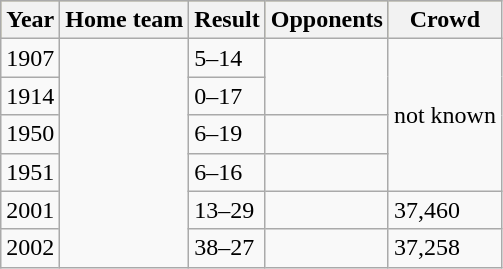<table class="wikitable">
<tr style="background:#bdb76b;">
<th>Year</th>
<th>Home team</th>
<th>Result</th>
<th>Opponents</th>
<th>Crowd</th>
</tr>
<tr>
<td>1907</td>
<td rowspan=6></td>
<td>5–14</td>
<td rowspan=2></td>
<td rowspan=4>not known</td>
</tr>
<tr>
<td>1914</td>
<td>0–17</td>
</tr>
<tr>
<td>1950</td>
<td>6–19</td>
<td></td>
</tr>
<tr>
<td>1951</td>
<td>6–16</td>
<td></td>
</tr>
<tr>
<td>2001</td>
<td>13–29</td>
<td></td>
<td>37,460</td>
</tr>
<tr>
<td>2002</td>
<td>38–27</td>
<td></td>
<td>37,258</td>
</tr>
</table>
